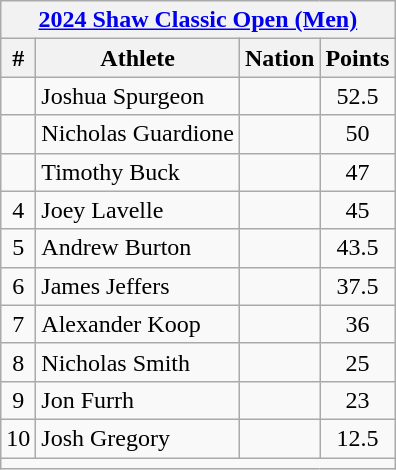<table class="wikitable" style="display: inline-table;text-align:center;">
<tr>
<th colspan="4"><a href='#'>2024 Shaw Classic Open (Men)</a></th>
</tr>
<tr>
<th scope="col" style="width: 10px;">#</th>
<th scope="col">Athlete</th>
<th scope="col">Nation</th>
<th scope="col">Points</th>
</tr>
<tr>
<td></td>
<td align=left>Joshua Spurgeon</td>
<td align=left></td>
<td>52.5</td>
</tr>
<tr>
<td></td>
<td align=left>Nicholas Guardione</td>
<td align=left></td>
<td>50</td>
</tr>
<tr>
<td></td>
<td align=left>Timothy Buck</td>
<td align=left></td>
<td>47</td>
</tr>
<tr>
<td>4</td>
<td align=left>Joey Lavelle</td>
<td align=left></td>
<td>45</td>
</tr>
<tr>
<td>5</td>
<td align=left>Andrew Burton</td>
<td align=left></td>
<td>43.5</td>
</tr>
<tr>
<td>6</td>
<td align=left>James Jeffers</td>
<td align=left></td>
<td>37.5</td>
</tr>
<tr>
<td>7</td>
<td align=left>Alexander Koop</td>
<td align=left></td>
<td>36</td>
</tr>
<tr>
<td>8</td>
<td align=left>Nicholas Smith</td>
<td align=left></td>
<td>25</td>
</tr>
<tr>
<td>9</td>
<td align=left>Jon Furrh</td>
<td align=left></td>
<td>23</td>
</tr>
<tr>
<td>10</td>
<td align=left>Josh Gregory</td>
<td align=left></td>
<td>12.5</td>
</tr>
<tr class="sortbottom">
<td colspan="4"></td>
</tr>
</table>
